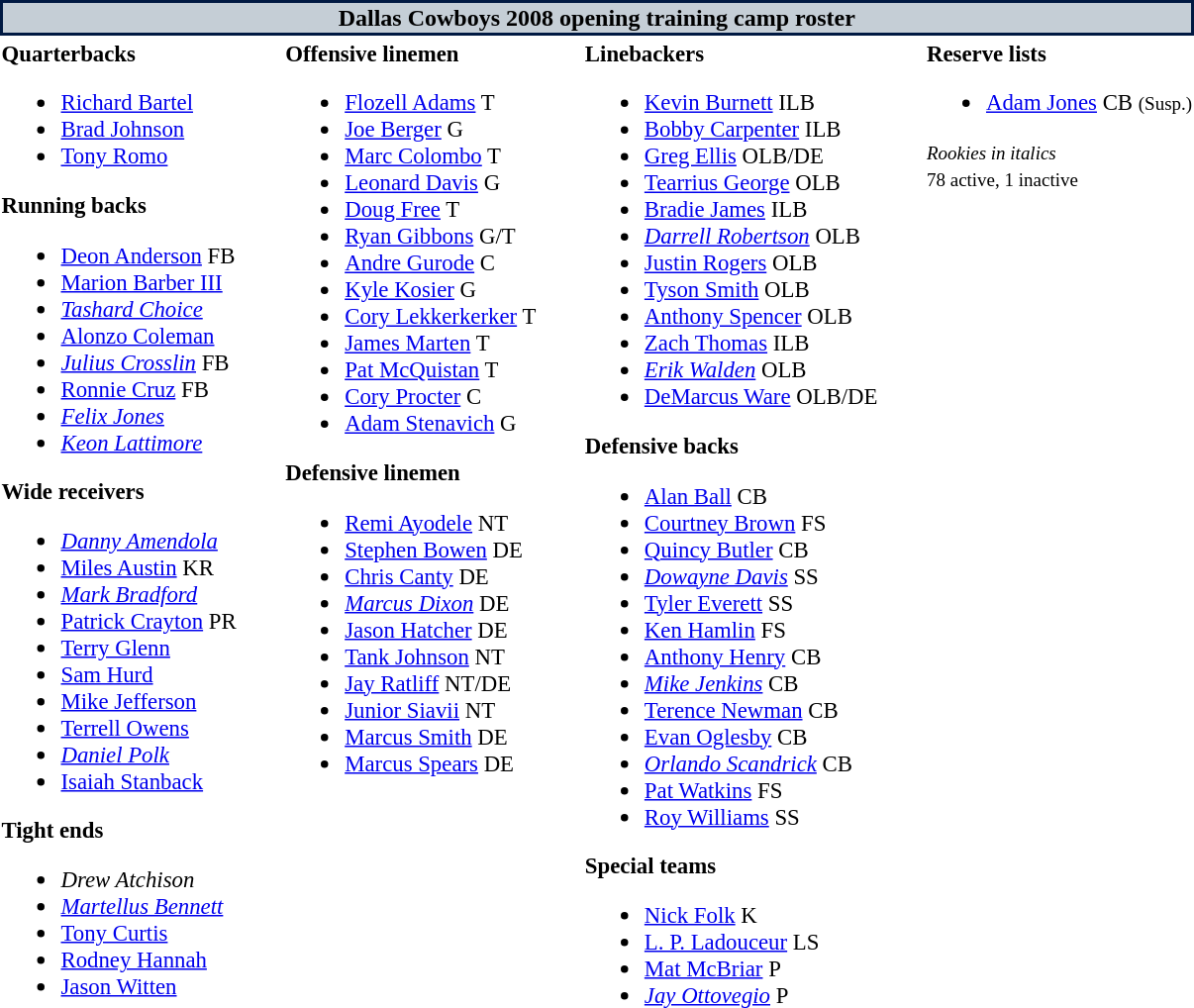<table class="toccolours" style="text-align: left;">
<tr>
<th colspan="7" style="background:#c5ced6; color:black; border: 2px solid #001942; text-align: center;">Dallas Cowboys 2008 opening training camp roster</th>
</tr>
<tr>
<td style="font-size: 95%;" valign="top"><strong>Quarterbacks</strong><br><ul><li> <a href='#'>Richard Bartel</a></li><li> <a href='#'>Brad Johnson</a></li><li> <a href='#'>Tony Romo</a></li></ul><strong>Running backs</strong><ul><li> <a href='#'>Deon Anderson</a> FB</li><li> <a href='#'>Marion Barber III</a></li><li> <em><a href='#'>Tashard Choice</a></em></li><li> <a href='#'>Alonzo Coleman</a></li><li> <em><a href='#'>Julius Crosslin</a></em> FB</li><li> <a href='#'>Ronnie Cruz</a> FB</li><li> <em><a href='#'>Felix Jones</a></em></li><li> <em><a href='#'>Keon Lattimore</a></em></li></ul><strong>Wide receivers</strong><ul><li> <em><a href='#'>Danny Amendola</a></em></li><li> <a href='#'>Miles Austin</a> KR</li><li> <em><a href='#'>Mark Bradford</a></em></li><li> <a href='#'>Patrick Crayton</a> PR</li><li> <a href='#'>Terry Glenn</a></li><li> <a href='#'>Sam Hurd</a></li><li> <a href='#'>Mike Jefferson</a></li><li> <a href='#'>Terrell Owens</a></li><li> <em><a href='#'>Daniel Polk</a></em></li><li> <a href='#'>Isaiah Stanback</a></li></ul><strong>Tight ends</strong><ul><li> <em>Drew Atchison</em></li><li> <em><a href='#'>Martellus Bennett</a></em></li><li> <a href='#'>Tony Curtis</a></li><li> <a href='#'>Rodney Hannah</a></li><li> <a href='#'>Jason Witten</a></li></ul></td>
<td style="width: 25px;"></td>
<td style="font-size: 95%;" valign="top"><strong>Offensive linemen</strong><br><ul><li> <a href='#'>Flozell Adams</a> T</li><li> <a href='#'>Joe Berger</a> G</li><li> <a href='#'>Marc Colombo</a> T</li><li> <a href='#'>Leonard Davis</a> G</li><li> <a href='#'>Doug Free</a> T</li><li> <a href='#'>Ryan Gibbons</a> G/T</li><li> <a href='#'>Andre Gurode</a> C</li><li> <a href='#'>Kyle Kosier</a> G</li><li> <a href='#'>Cory Lekkerkerker</a> T</li><li> <a href='#'>James Marten</a> T</li><li> <a href='#'>Pat McQuistan</a> T</li><li> <a href='#'>Cory Procter</a> C</li><li> <a href='#'>Adam Stenavich</a> G</li></ul><strong>Defensive linemen</strong><ul><li> <a href='#'>Remi Ayodele</a> NT</li><li> <a href='#'>Stephen Bowen</a> DE</li><li> <a href='#'>Chris Canty</a> DE</li><li> <em><a href='#'>Marcus Dixon</a></em> DE</li><li> <a href='#'>Jason Hatcher</a> DE</li><li> <a href='#'>Tank Johnson</a> NT</li><li> <a href='#'>Jay Ratliff</a> NT/DE</li><li> <a href='#'>Junior Siavii</a> NT</li><li> <a href='#'>Marcus Smith</a> DE</li><li> <a href='#'>Marcus Spears</a> DE</li></ul></td>
<td style="width: 25px;"></td>
<td style="font-size: 95%;" valign="top"><strong>Linebackers</strong><br><ul><li> <a href='#'>Kevin Burnett</a> ILB</li><li> <a href='#'>Bobby Carpenter</a> ILB</li><li> <a href='#'>Greg Ellis</a> OLB/DE</li><li> <a href='#'>Tearrius George</a> OLB</li><li> <a href='#'>Bradie James</a> ILB</li><li> <em><a href='#'>Darrell Robertson</a></em> OLB</li><li> <a href='#'>Justin Rogers</a> OLB</li><li> <a href='#'>Tyson Smith</a> OLB</li><li> <a href='#'>Anthony Spencer</a> OLB</li><li> <a href='#'>Zach Thomas</a> ILB</li><li> <em><a href='#'>Erik Walden</a></em> OLB</li><li> <a href='#'>DeMarcus Ware</a> OLB/DE</li></ul><strong>Defensive backs</strong><ul><li> <a href='#'>Alan Ball</a> CB</li><li> <a href='#'>Courtney Brown</a> FS</li><li> <a href='#'>Quincy Butler</a> CB</li><li> <em><a href='#'>Dowayne Davis</a></em> SS</li><li> <a href='#'>Tyler Everett</a> SS</li><li> <a href='#'>Ken Hamlin</a> FS</li><li> <a href='#'>Anthony Henry</a> CB</li><li> <em><a href='#'>Mike Jenkins</a></em> CB</li><li> <a href='#'>Terence Newman</a> CB</li><li> <a href='#'>Evan Oglesby</a> CB</li><li> <em><a href='#'>Orlando Scandrick</a></em> CB</li><li> <a href='#'>Pat Watkins</a> FS</li><li> <a href='#'>Roy Williams</a> SS</li></ul><strong>Special teams</strong><ul><li> <a href='#'>Nick Folk</a> K</li><li> <a href='#'>L. P. Ladouceur</a> LS</li><li> <a href='#'>Mat McBriar</a> P</li><li> <em><a href='#'>Jay Ottovegio</a></em> P</li></ul></td>
<td style="width: 25px;"></td>
<td style="font-size: 95%;" valign="top"><strong>Reserve lists</strong><br><ul><li> <a href='#'>Adam Jones</a> CB <small>(Susp.)</small></li></ul><small><em>Rookies in italics</em><br></small>
<small>78 active, 1 inactive</small></td>
</tr>
<tr>
</tr>
</table>
